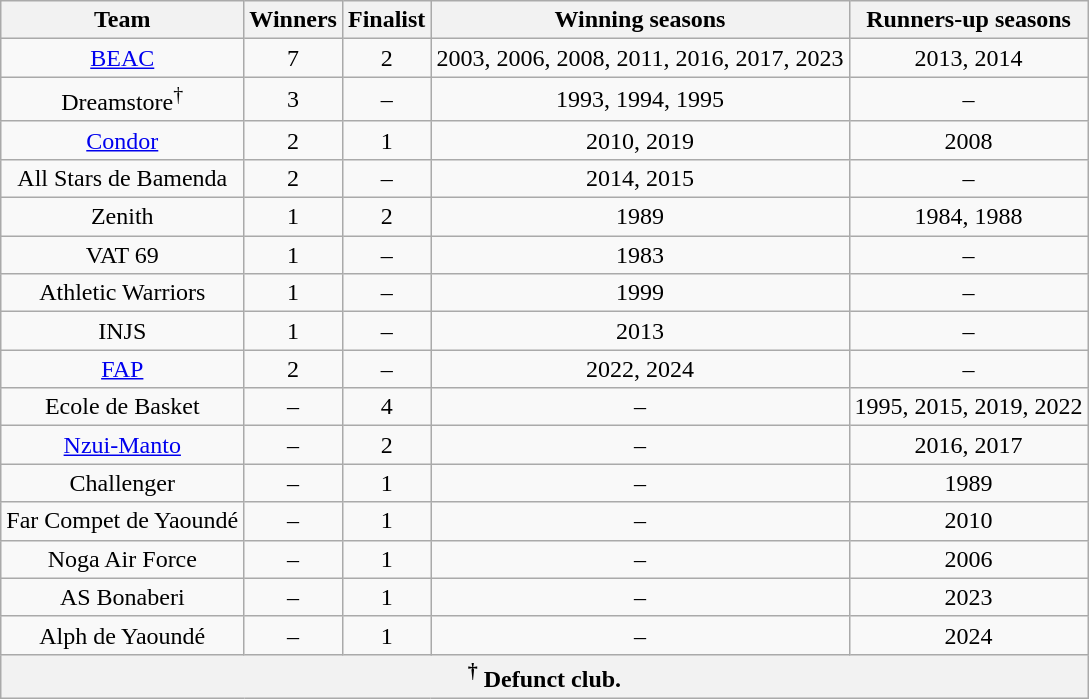<table class="wikitable sortable plainrowheaders" style="text-align: center;">
<tr>
<th scope="col">Team</th>
<th scope="col">Winners</th>
<th>Finalist</th>
<th scope="col">Winning seasons</th>
<th scope="col">Runners-up seasons</th>
</tr>
<tr>
<td><a href='#'>BEAC</a></td>
<td>7</td>
<td>2</td>
<td>2003, 2006, 2008, 2011, 2016, 2017, 2023</td>
<td>2013, 2014</td>
</tr>
<tr>
<td scope="row">Dreamstore<sup>†</sup></td>
<td>3</td>
<td>–</td>
<td>1993, 1994, 1995</td>
<td>–</td>
</tr>
<tr>
<td><a href='#'>Condor</a></td>
<td>2</td>
<td>1</td>
<td>2010, 2019</td>
<td>2008</td>
</tr>
<tr>
<td scope="row">All Stars de Bamenda</td>
<td>2</td>
<td>–</td>
<td>2014, 2015</td>
<td>–</td>
</tr>
<tr>
<td>Zenith</td>
<td>1</td>
<td>2</td>
<td>1989</td>
<td>1984, 1988</td>
</tr>
<tr>
<td>VAT 69</td>
<td>1</td>
<td>–</td>
<td>1983</td>
<td>–</td>
</tr>
<tr>
<td>Athletic Warriors</td>
<td>1</td>
<td>–</td>
<td>1999</td>
<td>–</td>
</tr>
<tr>
<td>INJS</td>
<td>1</td>
<td>–</td>
<td>2013</td>
<td>–</td>
</tr>
<tr>
<td><a href='#'>FAP</a></td>
<td>2</td>
<td>–</td>
<td>2022, 2024</td>
<td>–</td>
</tr>
<tr>
<td>Ecole de Basket</td>
<td>–</td>
<td>4</td>
<td>–</td>
<td>1995, 2015, 2019, 2022</td>
</tr>
<tr>
<td><a href='#'>Nzui-Manto</a></td>
<td>–</td>
<td>2</td>
<td>–</td>
<td>2016, 2017</td>
</tr>
<tr>
<td>Challenger</td>
<td>–</td>
<td>1</td>
<td>–</td>
<td>1989</td>
</tr>
<tr>
<td>Far Compet de Yaoundé</td>
<td>–</td>
<td>1</td>
<td>–</td>
<td>2010</td>
</tr>
<tr>
<td>Noga Air Force</td>
<td>–</td>
<td>1</td>
<td>–</td>
<td>2006</td>
</tr>
<tr>
<td>AS Bonaberi</td>
<td>–</td>
<td>1</td>
<td>–</td>
<td>2023</td>
</tr>
<tr>
<td>Alph de Yaoundé</td>
<td>–</td>
<td>1</td>
<td>–</td>
<td>2024</td>
</tr>
<tr>
<th colspan="5"><sup>†</sup> Defunct club.</th>
</tr>
</table>
